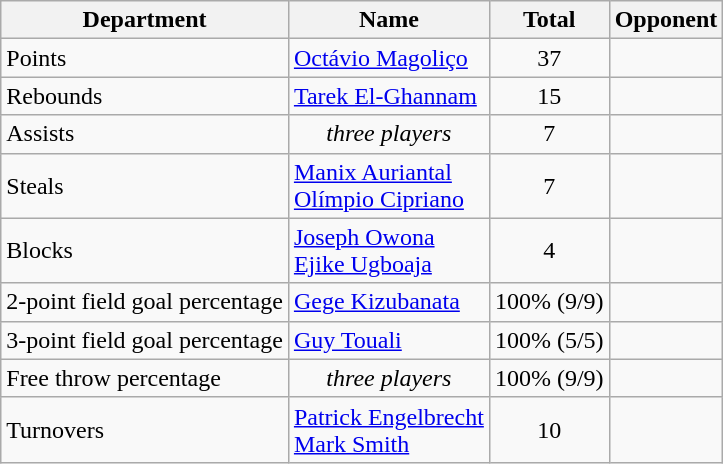<table class=wikitable>
<tr>
<th>Department</th>
<th>Name</th>
<th>Total</th>
<th>Opponent</th>
</tr>
<tr>
<td>Points</td>
<td> <a href='#'>Octávio Magoliço</a></td>
<td align=center>37</td>
<td></td>
</tr>
<tr>
<td>Rebounds</td>
<td> <a href='#'>Tarek El-Ghannam</a></td>
<td align=center>15</td>
<td></td>
</tr>
<tr>
<td>Assists</td>
<td align=center><em>three players</em></td>
<td align=center>7</td>
<td></td>
</tr>
<tr>
<td>Steals</td>
<td> <a href='#'>Manix Auriantal</a> <br>  <a href='#'>Olímpio Cipriano</a></td>
<td align=center>7</td>
<td></td>
</tr>
<tr>
<td>Blocks</td>
<td> <a href='#'>Joseph Owona</a> <br>  <a href='#'>Ejike Ugboaja</a></td>
<td align=center>4</td>
<td> <br> </td>
</tr>
<tr>
<td>2-point field goal percentage</td>
<td> <a href='#'>Gege Kizubanata</a></td>
<td align=center>100% (9/9)</td>
<td></td>
</tr>
<tr>
<td>3-point field goal percentage</td>
<td> <a href='#'>Guy Touali</a></td>
<td align=center>100% (5/5)</td>
<td></td>
</tr>
<tr>
<td>Free throw percentage</td>
<td align=center><em>three players</em></td>
<td align=center>100% (9/9)</td>
<td></td>
</tr>
<tr>
<td>Turnovers</td>
<td> <a href='#'>Patrick Engelbrecht</a><br> <a href='#'>Mark Smith</a></td>
<td align=center>10</td>
<td><br></td>
</tr>
</table>
